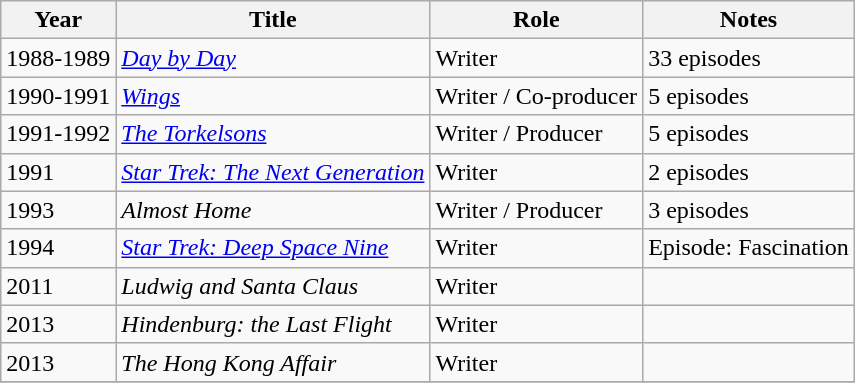<table class="wikitable">
<tr>
<th>Year</th>
<th>Title</th>
<th>Role</th>
<th>Notes</th>
</tr>
<tr>
<td>1988-1989</td>
<td><em><a href='#'>Day by Day</a></em></td>
<td>Writer</td>
<td>33 episodes</td>
</tr>
<tr>
<td>1990-1991</td>
<td><em><a href='#'>Wings</a></em></td>
<td>Writer / Co-producer</td>
<td>5 episodes</td>
</tr>
<tr>
<td>1991-1992</td>
<td><em><a href='#'>The Torkelsons</a></em></td>
<td>Writer / Producer</td>
<td>5 episodes</td>
</tr>
<tr>
<td>1991</td>
<td><em><a href='#'>Star Trek: The Next Generation</a></em></td>
<td>Writer</td>
<td>2 episodes</td>
</tr>
<tr>
<td>1993</td>
<td><em>Almost Home</em></td>
<td>Writer / Producer</td>
<td>3 episodes</td>
</tr>
<tr>
<td>1994</td>
<td><em><a href='#'>Star Trek: Deep Space Nine</a></em></td>
<td>Writer</td>
<td>Episode: Fascination</td>
</tr>
<tr>
<td>2011</td>
<td><em>Ludwig and Santa Claus</em></td>
<td>Writer</td>
<td></td>
</tr>
<tr>
<td>2013</td>
<td><em>Hindenburg: the Last Flight</em></td>
<td>Writer</td>
<td></td>
</tr>
<tr>
<td>2013</td>
<td><em>The Hong Kong Affair</em></td>
<td>Writer</td>
<td></td>
</tr>
<tr>
</tr>
</table>
